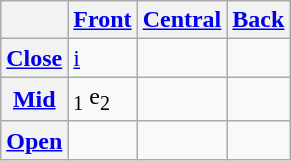<table class="wikitable">
<tr>
<th></th>
<th><a href='#'>Front</a></th>
<th><a href='#'>Central</a></th>
<th><a href='#'>Back</a></th>
</tr>
<tr>
<th><a href='#'>Close</a></th>
<td><a href='#'>i</a></td>
<td></td>
<td></td>
</tr>
<tr>
<th><a href='#'>Mid</a></th>
<td><sub>1</sub> e<sub>2</sub></td>
<td></td>
<td></td>
</tr>
<tr>
<th><a href='#'>Open</a></th>
<td></td>
<td></td>
<td></td>
</tr>
</table>
